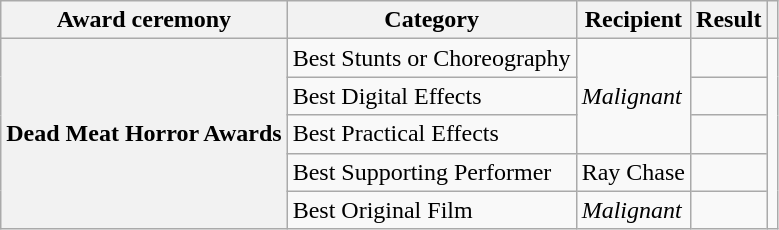<table class="wikitable plainrowheaders sortable">
<tr>
<th scope="col">Award ceremony</th>
<th scope="col">Category</th>
<th scope="col">Recipient</th>
<th scope="col">Result</th>
<th scope="col" class="unsortable"></th>
</tr>
<tr>
<th rowspan="6" scope="row">Dead Meat Horror Awards</th>
<td>Best Stunts or Choreography</td>
<td rowspan="3"><em>Malignant</em></td>
<td></td>
<td rowspan="5"></td>
</tr>
<tr>
<td>Best Digital Effects</td>
<td></td>
</tr>
<tr>
<td>Best Practical Effects</td>
<td></td>
</tr>
<tr>
<td>Best Supporting Performer</td>
<td>Ray Chase</td>
<td></td>
</tr>
<tr>
<td>Best Original Film</td>
<td><em>Malignant</em></td>
<td></td>
</tr>
</table>
